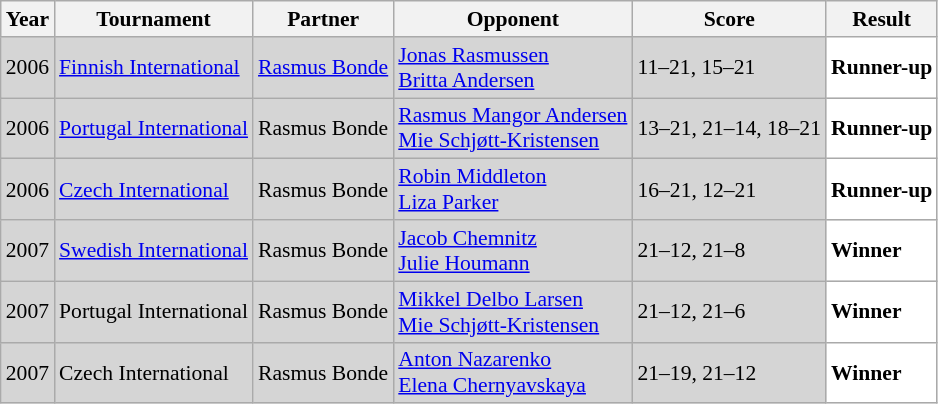<table class="sortable wikitable" style="font-size: 90%;">
<tr>
<th>Year</th>
<th>Tournament</th>
<th>Partner</th>
<th>Opponent</th>
<th>Score</th>
<th>Result</th>
</tr>
<tr style="background:#D5D5D5">
<td align="center">2006</td>
<td align="left"><a href='#'>Finnish International</a></td>
<td align="left"> <a href='#'>Rasmus Bonde</a></td>
<td align="left"> <a href='#'>Jonas Rasmussen</a> <br>  <a href='#'>Britta Andersen</a></td>
<td align="left">11–21, 15–21</td>
<td style="text-align:left; background:white"> <strong>Runner-up</strong></td>
</tr>
<tr style="background:#D5D5D5">
<td align="center">2006</td>
<td align="left"><a href='#'>Portugal International</a></td>
<td align="left"> Rasmus Bonde</td>
<td align="left"> <a href='#'>Rasmus Mangor Andersen</a> <br>  <a href='#'>Mie Schjøtt-Kristensen</a></td>
<td align="left">13–21, 21–14, 18–21</td>
<td style="text-align:left; background:white"> <strong>Runner-up</strong></td>
</tr>
<tr style="background:#D5D5D5">
<td align="center">2006</td>
<td align="left"><a href='#'>Czech International</a></td>
<td align="left"> Rasmus Bonde</td>
<td align="left"> <a href='#'>Robin Middleton</a> <br>  <a href='#'>Liza Parker</a></td>
<td align="left">16–21, 12–21</td>
<td style="text-align:left; background:white"> <strong>Runner-up</strong></td>
</tr>
<tr style="background:#D5D5D5">
<td align="center">2007</td>
<td align="left"><a href='#'>Swedish International</a></td>
<td align="left"> Rasmus Bonde</td>
<td align="left"> <a href='#'>Jacob Chemnitz</a> <br>  <a href='#'>Julie Houmann</a></td>
<td align="left">21–12, 21–8</td>
<td style="text-align:left; background:white"> <strong>Winner</strong></td>
</tr>
<tr style="background:#D5D5D5">
<td align="center">2007</td>
<td align="left">Portugal International</td>
<td align="left"> Rasmus Bonde</td>
<td align="left"> <a href='#'>Mikkel Delbo Larsen</a> <br>  <a href='#'>Mie Schjøtt-Kristensen</a></td>
<td align="left">21–12, 21–6</td>
<td style="text-align:left; background:white"> <strong>Winner</strong></td>
</tr>
<tr style="background:#D5D5D5">
<td align="center">2007</td>
<td align="left">Czech International</td>
<td align="left"> Rasmus Bonde</td>
<td align="left"> <a href='#'>Anton Nazarenko</a> <br>  <a href='#'>Elena Chernyavskaya</a></td>
<td align="left">21–19, 21–12</td>
<td style="text-align:left; background:white"> <strong>Winner</strong></td>
</tr>
</table>
